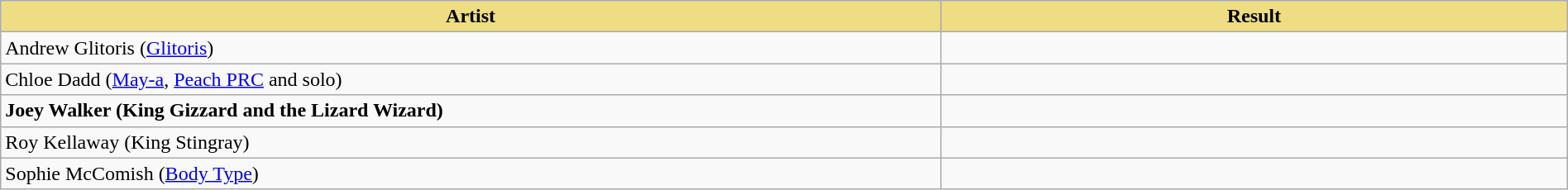<table class="wikitable" width=100%>
<tr>
<th style="width:15%;background:#EEDD82;">Artist</th>
<th style="width:10%;background:#EEDD82;">Result</th>
</tr>
<tr>
<td>Andrew Glitoris (<a href='#'>Glitoris</a>)</td>
<td></td>
</tr>
<tr>
<td>Chloe Dadd (<a href='#'>May-a</a>, <a href='#'>Peach PRC</a> and solo)</td>
<td></td>
</tr>
<tr>
<td><strong>Joey Walker (King Gizzard and the Lizard Wizard)</strong></td>
<td></td>
</tr>
<tr>
<td>Roy Kellaway (King Stingray)</td>
<td></td>
</tr>
<tr>
<td>Sophie McComish (<a href='#'>Body Type</a>)</td>
<td></td>
</tr>
</table>
